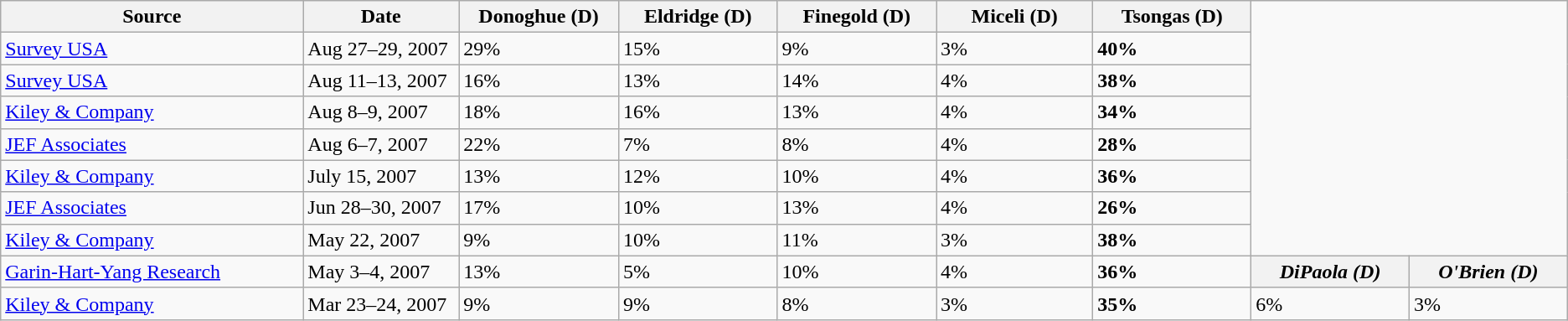<table class="wikitable">
<tr>
<th width=250px>Source</th>
<th width=125px>Date</th>
<th width=125px>Donoghue (D)</th>
<th width=125px>Eldridge (D)</th>
<th width=125px>Finegold (D)</th>
<th width=125px>Miceli (D)</th>
<th width=125px>Tsongas (D)</th>
</tr>
<tr>
<td><a href='#'>Survey USA</a></td>
<td>Aug 27–29, 2007</td>
<td>29%</td>
<td>15%</td>
<td>9%</td>
<td>3%</td>
<td><strong>40%</strong></td>
</tr>
<tr>
<td><a href='#'>Survey USA</a></td>
<td>Aug 11–13, 2007</td>
<td>16%</td>
<td>13%</td>
<td>14%</td>
<td>4%</td>
<td><strong>38%</strong></td>
</tr>
<tr>
<td><a href='#'>Kiley & Company</a></td>
<td>Aug 8–9, 2007</td>
<td>18%</td>
<td>16%</td>
<td>13%</td>
<td>4%</td>
<td><strong>34%</strong></td>
</tr>
<tr>
<td><a href='#'>JEF Associates</a></td>
<td>Aug 6–7, 2007</td>
<td>22%</td>
<td>7%</td>
<td>8%</td>
<td>4%</td>
<td><strong>28%</strong></td>
</tr>
<tr>
<td><a href='#'>Kiley & Company</a></td>
<td>July 15, 2007</td>
<td>13%</td>
<td>12%</td>
<td>10%</td>
<td>4%</td>
<td><strong>36%</strong></td>
</tr>
<tr>
<td><a href='#'>JEF Associates</a></td>
<td>Jun 28–30, 2007</td>
<td>17%</td>
<td>10%</td>
<td>13%</td>
<td>4%</td>
<td><strong>26%</strong></td>
</tr>
<tr>
<td><a href='#'>Kiley & Company</a></td>
<td>May 22, 2007</td>
<td>9%</td>
<td>10%</td>
<td>11%</td>
<td>3%</td>
<td><strong>38%</strong></td>
</tr>
<tr>
<td><a href='#'>Garin-Hart-Yang Research</a></td>
<td>May 3–4, 2007</td>
<td>13%</td>
<td>5%</td>
<td>10%</td>
<td>4%</td>
<td><strong>36%</strong></td>
<th width=125px><em>DiPaola (D)</em></th>
<th width=125px><em>O'Brien (D)</em></th>
</tr>
<tr>
<td><a href='#'>Kiley & Company</a></td>
<td>Mar 23–24, 2007</td>
<td>9%</td>
<td>9%</td>
<td>8%</td>
<td>3%</td>
<td><strong>35%</strong></td>
<td>6%</td>
<td>3%</td>
</tr>
</table>
